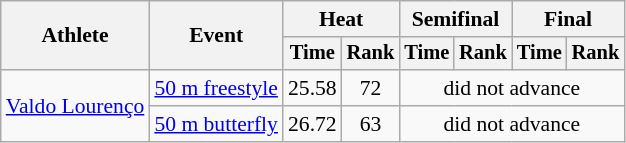<table class=wikitable style="font-size:90%">
<tr>
<th rowspan="2">Athlete</th>
<th rowspan="2">Event</th>
<th colspan="2">Heat</th>
<th colspan="2">Semifinal</th>
<th colspan="2">Final</th>
</tr>
<tr style="font-size:95%">
<th>Time</th>
<th>Rank</th>
<th>Time</th>
<th>Rank</th>
<th>Time</th>
<th>Rank</th>
</tr>
<tr align=center>
<td align=left rowspan=2><a href='#'>Valdo Lourenço</a></td>
<td align=left><a href='#'>50 m freestyle</a></td>
<td>25.58</td>
<td>72</td>
<td colspan=4>did not advance</td>
</tr>
<tr align=center>
<td align=left><a href='#'>50 m butterfly</a></td>
<td>26.72</td>
<td>63</td>
<td colspan=4>did not advance</td>
</tr>
</table>
